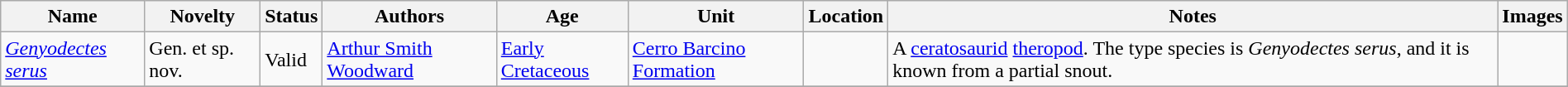<table class="wikitable sortable" align="center" width="100%">
<tr>
<th>Name</th>
<th>Novelty</th>
<th>Status</th>
<th>Authors</th>
<th>Age</th>
<th>Unit</th>
<th>Location</th>
<th>Notes</th>
<th>Images</th>
</tr>
<tr>
<td><em><a href='#'>Genyodectes serus</a></em></td>
<td>Gen. et sp. nov.</td>
<td>Valid</td>
<td><a href='#'>Arthur Smith Woodward</a></td>
<td><a href='#'>Early Cretaceous</a></td>
<td><a href='#'>Cerro Barcino Formation</a></td>
<td></td>
<td>A <a href='#'>ceratosaurid</a> <a href='#'>theropod</a>. The type species is <em>Genyodectes serus</em>, and it is known from a partial snout.</td>
<td></td>
</tr>
<tr>
</tr>
</table>
